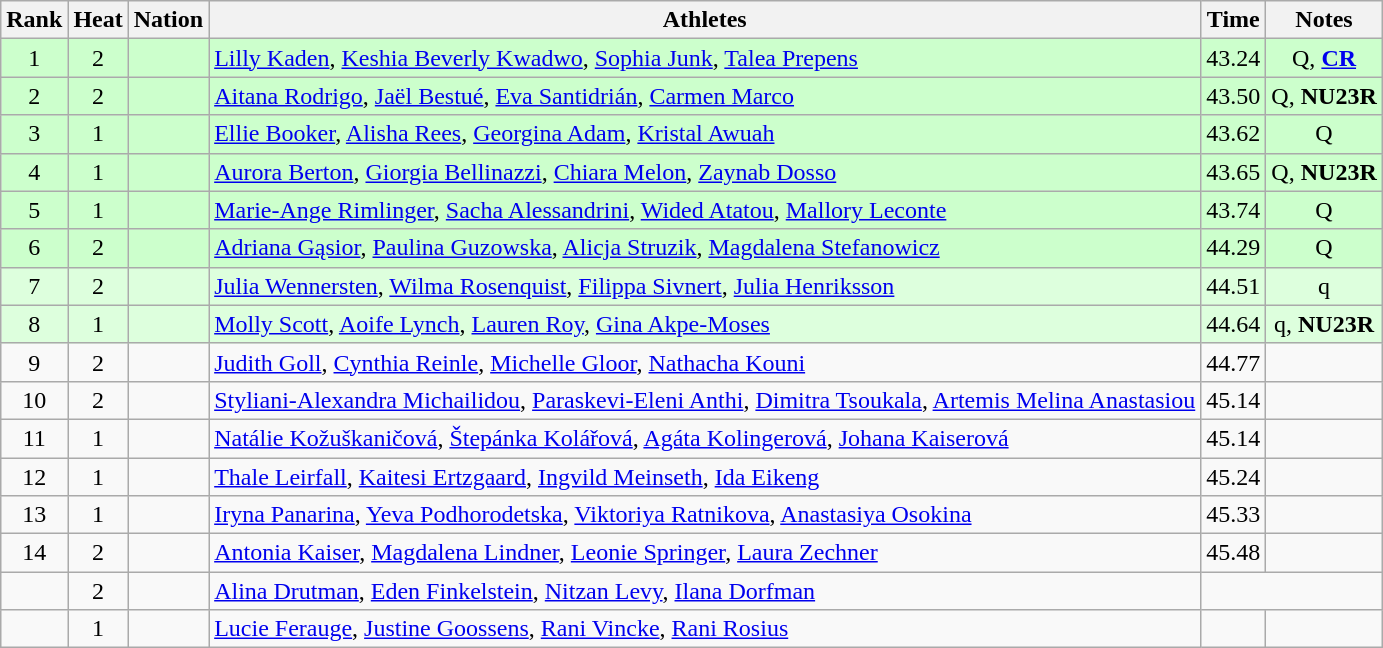<table class="wikitable sortable" style="text-align:center;">
<tr>
<th>Rank</th>
<th>Heat</th>
<th>Nation</th>
<th>Athletes</th>
<th>Time</th>
<th>Notes</th>
</tr>
<tr bgcolor=ccffcc>
<td>1</td>
<td>2</td>
<td align=left></td>
<td align=left><a href='#'>Lilly Kaden</a>, <a href='#'>Keshia Beverly Kwadwo</a>, <a href='#'>Sophia Junk</a>, <a href='#'>Talea Prepens</a></td>
<td>43.24</td>
<td>Q, <strong><a href='#'>CR</a></strong></td>
</tr>
<tr bgcolor=ccffcc>
<td>2</td>
<td>2</td>
<td align=left></td>
<td align=left><a href='#'>Aitana Rodrigo</a>, <a href='#'>Jaël Bestué</a>, <a href='#'>Eva Santidrián</a>, <a href='#'>Carmen Marco</a></td>
<td>43.50</td>
<td>Q, <strong>NU23R</strong></td>
</tr>
<tr bgcolor=ccffcc>
<td>3</td>
<td>1</td>
<td align=left></td>
<td align=left><a href='#'>Ellie Booker</a>, <a href='#'>Alisha Rees</a>, <a href='#'>Georgina Adam</a>, <a href='#'>Kristal Awuah</a></td>
<td>43.62</td>
<td>Q</td>
</tr>
<tr bgcolor=ccffcc>
<td>4</td>
<td>1</td>
<td align=left></td>
<td align=left><a href='#'>Aurora Berton</a>, <a href='#'>Giorgia Bellinazzi</a>, <a href='#'>Chiara Melon</a>, <a href='#'>Zaynab Dosso</a></td>
<td>43.65</td>
<td>Q, <strong>NU23R</strong></td>
</tr>
<tr bgcolor=ccffcc>
<td>5</td>
<td>1</td>
<td align=left></td>
<td align=left><a href='#'>Marie-Ange Rimlinger</a>, <a href='#'>Sacha Alessandrini</a>, <a href='#'>Wided Atatou</a>, <a href='#'>Mallory Leconte</a></td>
<td>43.74</td>
<td>Q</td>
</tr>
<tr bgcolor=ccffcc>
<td>6</td>
<td>2</td>
<td align=left></td>
<td align=left><a href='#'>Adriana Gąsior</a>, <a href='#'>Paulina Guzowska</a>, <a href='#'>Alicja Struzik</a>, <a href='#'>Magdalena Stefanowicz</a></td>
<td>44.29</td>
<td>Q</td>
</tr>
<tr bgcolor=ddffdd>
<td>7</td>
<td>2</td>
<td align=left></td>
<td align=left><a href='#'>Julia Wennersten</a>, <a href='#'>Wilma Rosenquist</a>, <a href='#'>Filippa Sivnert</a>, <a href='#'>Julia Henriksson</a></td>
<td>44.51</td>
<td>q</td>
</tr>
<tr bgcolor=ddffdd>
<td>8</td>
<td>1</td>
<td align=left></td>
<td align=left><a href='#'>Molly Scott</a>, <a href='#'>Aoife Lynch</a>, <a href='#'>Lauren Roy</a>, <a href='#'>Gina Akpe-Moses</a></td>
<td>44.64</td>
<td>q, <strong>NU23R</strong></td>
</tr>
<tr>
<td>9</td>
<td>2</td>
<td align=left></td>
<td align=left><a href='#'>Judith Goll</a>, <a href='#'>Cynthia Reinle</a>, <a href='#'>Michelle Gloor</a>, <a href='#'>Nathacha Kouni</a></td>
<td>44.77</td>
<td></td>
</tr>
<tr>
<td>10</td>
<td>2</td>
<td align=left></td>
<td align=left><a href='#'>Styliani-Alexandra Michailidou</a>, <a href='#'>Paraskevi-Eleni Anthi</a>, <a href='#'>Dimitra Tsoukala</a>, <a href='#'>Artemis Melina Anastasiou</a></td>
<td>45.14</td>
<td></td>
</tr>
<tr>
<td>11</td>
<td>1</td>
<td align=left></td>
<td align=left><a href='#'>Natálie Kožuškaničová</a>, <a href='#'>Štepánka Kolářová</a>, <a href='#'>Agáta Kolingerová</a>, <a href='#'>Johana Kaiserová</a></td>
<td>45.14</td>
<td></td>
</tr>
<tr>
<td>12</td>
<td>1</td>
<td align=left></td>
<td align=left><a href='#'>Thale Leirfall</a>, <a href='#'>Kaitesi Ertzgaard</a>, <a href='#'>Ingvild Meinseth</a>, <a href='#'>Ida Eikeng</a></td>
<td>45.24</td>
<td></td>
</tr>
<tr>
<td>13</td>
<td>1</td>
<td align=left></td>
<td align=left><a href='#'>Iryna Panarina</a>, <a href='#'>Yeva Podhorodetska</a>, <a href='#'>Viktoriya Ratnikova</a>, <a href='#'>Anastasiya Osokina</a></td>
<td>45.33</td>
<td></td>
</tr>
<tr>
<td>14</td>
<td>2</td>
<td align=left></td>
<td align=left><a href='#'>Antonia Kaiser</a>, <a href='#'>Magdalena Lindner</a>, <a href='#'>Leonie Springer</a>, <a href='#'>Laura Zechner</a></td>
<td>45.48</td>
<td></td>
</tr>
<tr>
<td></td>
<td>2</td>
<td align=left></td>
<td align=left><a href='#'>Alina Drutman</a>, <a href='#'>Eden Finkelstein</a>, <a href='#'>Nitzan Levy</a>, <a href='#'>Ilana Dorfman</a></td>
<td colspan=2></td>
</tr>
<tr>
<td></td>
<td>1</td>
<td align=left></td>
<td align=left><a href='#'>Lucie Ferauge</a>, <a href='#'>Justine Goossens</a>, <a href='#'>Rani Vincke</a>, <a href='#'>Rani Rosius</a></td>
<td></td>
<td></td>
</tr>
</table>
